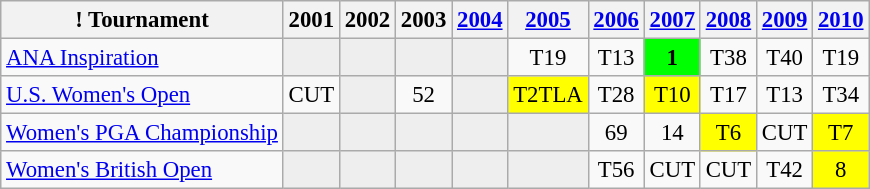<table class="wikitable" style="font-size:95%;text-align:center;">
<tr>
<th>! Tournament</th>
<th>2001</th>
<th>2002</th>
<th>2003</th>
<th><a href='#'>2004</a></th>
<th><a href='#'>2005</a></th>
<th><a href='#'>2006</a></th>
<th><a href='#'>2007</a></th>
<th><a href='#'>2008</a></th>
<th><a href='#'>2009</a></th>
<th><a href='#'>2010</a></th>
</tr>
<tr>
<td align=left><a href='#'>ANA Inspiration</a></td>
<td style="background:#eeeeee;"></td>
<td style="background:#eeeeee;"></td>
<td style="background:#eeeeee;"></td>
<td style="background:#eeeeee;"></td>
<td>T19</td>
<td>T13</td>
<td style="background:lime;"><strong>1</strong></td>
<td>T38</td>
<td>T40</td>
<td>T19</td>
</tr>
<tr>
<td align=left><a href='#'>U.S. Women's Open</a></td>
<td>CUT</td>
<td style="background:#eeeeee;"></td>
<td>52</td>
<td style="background:#eeeeee;"></td>
<td style="background:yellow;">T2T<span>LA</span></td>
<td>T28</td>
<td style="background:yellow;">T10</td>
<td>T17</td>
<td>T13</td>
<td>T34</td>
</tr>
<tr>
<td align=left><a href='#'>Women's PGA Championship</a></td>
<td style="background:#eeeeee;"></td>
<td style="background:#eeeeee;"></td>
<td style="background:#eeeeee;"></td>
<td style="background:#eeeeee;"></td>
<td style="background:#eeeeee;"></td>
<td>69</td>
<td>14</td>
<td style="background:yellow;">T6</td>
<td>CUT</td>
<td style="background:yellow;">T7</td>
</tr>
<tr>
<td align=left><a href='#'>Women's British Open</a></td>
<td style="background:#eeeeee;"></td>
<td style="background:#eeeeee;"></td>
<td style="background:#eeeeee;"></td>
<td style="background:#eeeeee;"></td>
<td style="background:#eeeeee;"></td>
<td>T56</td>
<td>CUT</td>
<td>CUT</td>
<td>T42</td>
<td style="background:yellow;">8</td>
</tr>
</table>
